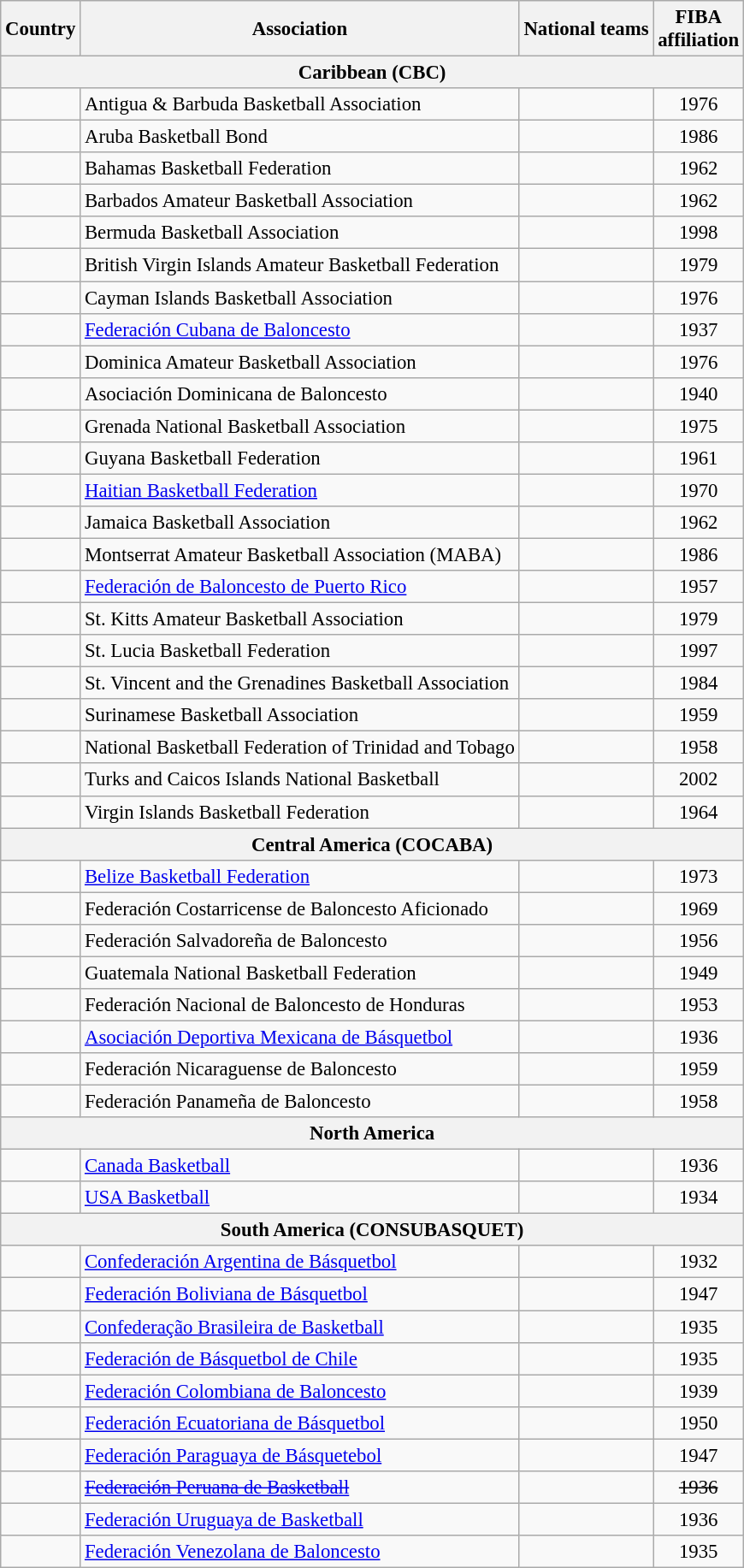<table class="wikitable sortable" style="text-align:center; font-size:95%">
<tr>
<th>Country</th>
<th>Association</th>
<th class="unsortable">National teams</th>
<th>FIBA<br>affiliation</th>
</tr>
<tr>
<th colspan=4>Caribbean (CBC)</th>
</tr>
<tr>
<td style="text-align:left"></td>
<td style="text-align:left">Antigua & Barbuda Basketball Association</td>
<td></td>
<td>1976</td>
</tr>
<tr>
<td style="text-align:left"></td>
<td style="text-align:left">Aruba Basketball Bond</td>
<td></td>
<td>1986</td>
</tr>
<tr>
<td style="text-align:left"></td>
<td style="text-align:left">Bahamas Basketball Federation</td>
<td></td>
<td>1962</td>
</tr>
<tr>
<td style="text-align:left"></td>
<td style="text-align:left">Barbados Amateur Basketball Association</td>
<td></td>
<td>1962</td>
</tr>
<tr>
<td style="text-align:left"></td>
<td style="text-align:left">Bermuda Basketball Association</td>
<td></td>
<td>1998</td>
</tr>
<tr>
<td style="text-align:left"></td>
<td style="text-align:left">British Virgin Islands Amateur Basketball Federation</td>
<td></td>
<td>1979</td>
</tr>
<tr>
<td style="text-align:left"></td>
<td style="text-align:left">Cayman Islands Basketball Association</td>
<td></td>
<td>1976</td>
</tr>
<tr>
<td style="text-align:left"></td>
<td style="text-align:left"><a href='#'>Federación Cubana de Baloncesto</a></td>
<td></td>
<td>1937</td>
</tr>
<tr>
<td style="text-align:left"></td>
<td style="text-align:left">Dominica Amateur Basketball Association</td>
<td></td>
<td>1976</td>
</tr>
<tr>
<td style="text-align:left"></td>
<td style="text-align:left">Asociación Dominicana de Baloncesto</td>
<td></td>
<td>1940</td>
</tr>
<tr>
<td style="text-align:left"></td>
<td style="text-align:left">Grenada National Basketball Association</td>
<td></td>
<td>1975</td>
</tr>
<tr>
<td style="text-align:left"></td>
<td style="text-align:left">Guyana Basketball Federation</td>
<td></td>
<td>1961</td>
</tr>
<tr>
<td style="text-align:left"></td>
<td style="text-align:left"><a href='#'>Haitian Basketball Federation</a></td>
<td></td>
<td>1970</td>
</tr>
<tr>
<td style="text-align:left"></td>
<td style="text-align:left">Jamaica Basketball Association</td>
<td></td>
<td>1962</td>
</tr>
<tr>
<td style="text-align:left"></td>
<td style="text-align:left">Montserrat Amateur Basketball Association (MABA)</td>
<td></td>
<td>1986</td>
</tr>
<tr>
<td style="text-align:left"></td>
<td style="text-align:left"><a href='#'>Federación de Baloncesto de Puerto Rico</a></td>
<td></td>
<td>1957</td>
</tr>
<tr>
<td style="text-align:left"></td>
<td style="text-align:left">St. Kitts Amateur Basketball Association</td>
<td></td>
<td>1979</td>
</tr>
<tr>
<td style="text-align:left"></td>
<td style="text-align:left">St. Lucia Basketball Federation</td>
<td></td>
<td>1997</td>
</tr>
<tr>
<td style="text-align:left"></td>
<td style="text-align:left">St. Vincent and the Grenadines Basketball Association</td>
<td></td>
<td>1984</td>
</tr>
<tr>
<td style="text-align:left"></td>
<td style="text-align:left">Surinamese Basketball Association</td>
<td></td>
<td>1959</td>
</tr>
<tr>
<td style="text-align:left"></td>
<td style="text-align:left">National Basketball Federation of Trinidad and Tobago</td>
<td></td>
<td>1958</td>
</tr>
<tr>
<td style="text-align:left"></td>
<td style="text-align:left">Turks and Caicos Islands National Basketball</td>
<td></td>
<td>2002</td>
</tr>
<tr>
<td style="text-align:left"></td>
<td style="text-align:left">Virgin Islands Basketball Federation</td>
<td></td>
<td>1964</td>
</tr>
<tr>
<th colspan=4>Central America (COCABA)</th>
</tr>
<tr>
<td style="text-align:left"></td>
<td style="text-align:left"><a href='#'>Belize Basketball Federation</a></td>
<td></td>
<td>1973</td>
</tr>
<tr>
<td style="text-align:left"></td>
<td style="text-align:left">Federación Costarricense de Baloncesto Aficionado</td>
<td></td>
<td>1969</td>
</tr>
<tr>
<td style="text-align:left"></td>
<td style="text-align:left">Federación Salvadoreña de Baloncesto</td>
<td></td>
<td>1956</td>
</tr>
<tr>
<td style="text-align:left"></td>
<td style="text-align:left">Guatemala National Basketball Federation</td>
<td></td>
<td>1949</td>
</tr>
<tr>
<td style="text-align:left"></td>
<td style="text-align:left">Federación Nacional de Baloncesto de Honduras</td>
<td></td>
<td>1953</td>
</tr>
<tr>
<td style="text-align:left"></td>
<td style="text-align:left"><a href='#'>Asociación Deportiva Mexicana de Básquetbol</a></td>
<td></td>
<td>1936</td>
</tr>
<tr>
<td style="text-align:left"></td>
<td style="text-align:left">Federación Nicaraguense de Baloncesto</td>
<td></td>
<td>1959</td>
</tr>
<tr>
<td style="text-align:left"></td>
<td style="text-align:left">Federación Panameña de Baloncesto</td>
<td></td>
<td>1958</td>
</tr>
<tr>
<th colspan=4>North America</th>
</tr>
<tr>
<td style="text-align:left"></td>
<td style="text-align:left"><a href='#'>Canada Basketball</a></td>
<td></td>
<td>1936</td>
</tr>
<tr>
<td style="text-align:left"></td>
<td style="text-align:left"><a href='#'>USA Basketball</a></td>
<td></td>
<td>1934</td>
</tr>
<tr>
<th colspan=4>South America (CONSUBASQUET)</th>
</tr>
<tr>
<td style="text-align:left"></td>
<td style="text-align:left"><a href='#'>Confederación Argentina de Básquetbol</a></td>
<td></td>
<td>1932</td>
</tr>
<tr>
<td style="text-align:left"></td>
<td style="text-align:left"><a href='#'>Federación Boliviana de Básquetbol</a></td>
<td></td>
<td>1947</td>
</tr>
<tr>
<td style="text-align:left"></td>
<td style="text-align:left"><a href='#'>Confederação Brasileira de Basketball</a></td>
<td></td>
<td>1935</td>
</tr>
<tr>
<td style="text-align:left"></td>
<td style="text-align:left"><a href='#'>Federación de Básquetbol de Chile</a></td>
<td></td>
<td>1935</td>
</tr>
<tr>
<td style="text-align:left"></td>
<td style="text-align:left"><a href='#'>Federación Colombiana de Baloncesto</a></td>
<td></td>
<td>1939</td>
</tr>
<tr>
<td style="text-align:left"></td>
<td style="text-align:left"><a href='#'>Federación Ecuatoriana de Básquetbol</a></td>
<td></td>
<td>1950</td>
</tr>
<tr>
<td style="text-align:left"></td>
<td style="text-align:left"><a href='#'>Federación Paraguaya de Básquetebol</a></td>
<td></td>
<td>1947</td>
</tr>
<tr>
<td style="text-align:left"><s></s></td>
<td style="text-align:left"><a href='#'><s>Federación Peruana de Basketball</s></a></td>
<td></td>
<td><s>1936</s></td>
</tr>
<tr>
<td style="text-align:left"></td>
<td style="text-align:left"><a href='#'>Federación Uruguaya de Basketball</a></td>
<td></td>
<td>1936</td>
</tr>
<tr>
<td style="text-align:left"></td>
<td style="text-align:left"><a href='#'>Federación Venezolana de Baloncesto</a></td>
<td></td>
<td>1935</td>
</tr>
</table>
